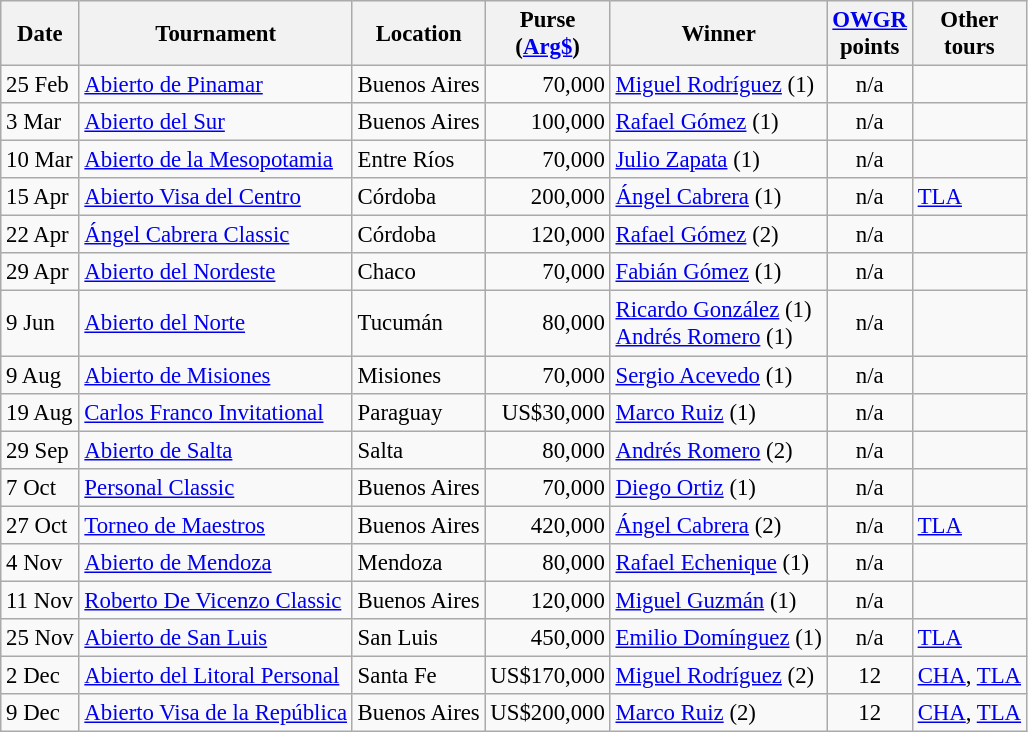<table class="wikitable" style="font-size:95%">
<tr>
<th>Date</th>
<th>Tournament</th>
<th>Location</th>
<th>Purse<br>(<a href='#'>Arg$</a>)</th>
<th>Winner</th>
<th><a href='#'>OWGR</a><br>points</th>
<th>Other<br>tours</th>
</tr>
<tr>
<td>25 Feb</td>
<td><a href='#'>Abierto de Pinamar</a></td>
<td>Buenos Aires</td>
<td align=right>70,000</td>
<td> <a href='#'>Miguel Rodríguez</a> (1)</td>
<td align=center>n/a</td>
<td></td>
</tr>
<tr>
<td>3 Mar</td>
<td><a href='#'>Abierto del Sur</a></td>
<td>Buenos Aires</td>
<td align=right>100,000</td>
<td> <a href='#'>Rafael Gómez</a> (1)</td>
<td align=center>n/a</td>
<td></td>
</tr>
<tr>
<td>10 Mar</td>
<td><a href='#'>Abierto de la Mesopotamia</a></td>
<td>Entre Ríos</td>
<td align=right>70,000</td>
<td> <a href='#'>Julio Zapata</a> (1)</td>
<td align=center>n/a</td>
<td></td>
</tr>
<tr>
<td>15 Apr</td>
<td><a href='#'>Abierto Visa del Centro</a></td>
<td>Córdoba</td>
<td align=right>200,000</td>
<td> <a href='#'>Ángel Cabrera</a> (1)</td>
<td align=center>n/a</td>
<td><a href='#'>TLA</a></td>
</tr>
<tr>
<td>22 Apr</td>
<td><a href='#'>Ángel Cabrera Classic</a></td>
<td>Córdoba</td>
<td align=right>120,000</td>
<td> <a href='#'>Rafael Gómez</a> (2)</td>
<td align=center>n/a</td>
<td></td>
</tr>
<tr>
<td>29 Apr</td>
<td><a href='#'>Abierto del Nordeste</a></td>
<td>Chaco</td>
<td align=right>70,000</td>
<td> <a href='#'>Fabián Gómez</a> (1)</td>
<td align=center>n/a</td>
<td></td>
</tr>
<tr>
<td>9 Jun</td>
<td><a href='#'>Abierto del Norte</a></td>
<td>Tucumán</td>
<td align=right>80,000</td>
<td> <a href='#'>Ricardo González</a> (1)<br> <a href='#'>Andrés Romero</a> (1)</td>
<td align=center>n/a</td>
<td></td>
</tr>
<tr>
<td>9 Aug</td>
<td><a href='#'>Abierto de Misiones</a></td>
<td>Misiones</td>
<td align=right>70,000</td>
<td> <a href='#'>Sergio Acevedo</a> (1)</td>
<td align=center>n/a</td>
<td></td>
</tr>
<tr>
<td>19 Aug</td>
<td><a href='#'>Carlos Franco Invitational</a></td>
<td>Paraguay</td>
<td align=right>US$30,000</td>
<td> <a href='#'>Marco Ruiz</a> (1)</td>
<td align=center>n/a</td>
<td></td>
</tr>
<tr>
<td>29 Sep</td>
<td><a href='#'>Abierto de Salta</a></td>
<td>Salta</td>
<td align=right>80,000</td>
<td> <a href='#'>Andrés Romero</a> (2)</td>
<td align=center>n/a</td>
<td></td>
</tr>
<tr>
<td>7 Oct</td>
<td><a href='#'>Personal Classic</a></td>
<td>Buenos Aires</td>
<td align=right>70,000</td>
<td> <a href='#'>Diego Ortiz</a> (1)</td>
<td align=center>n/a</td>
<td></td>
</tr>
<tr>
<td>27 Oct</td>
<td><a href='#'>Torneo de Maestros</a></td>
<td>Buenos Aires</td>
<td align=right>420,000</td>
<td> <a href='#'>Ángel Cabrera</a> (2)</td>
<td align=center>n/a</td>
<td><a href='#'>TLA</a></td>
</tr>
<tr>
<td>4 Nov</td>
<td><a href='#'>Abierto de Mendoza</a></td>
<td>Mendoza</td>
<td align=right>80,000</td>
<td> <a href='#'>Rafael Echenique</a> (1)</td>
<td align=center>n/a</td>
<td></td>
</tr>
<tr>
<td>11 Nov</td>
<td><a href='#'>Roberto De Vicenzo Classic</a></td>
<td>Buenos Aires</td>
<td align=right>120,000</td>
<td> <a href='#'>Miguel Guzmán</a> (1)</td>
<td align=center>n/a</td>
<td></td>
</tr>
<tr>
<td>25 Nov</td>
<td><a href='#'>Abierto de San Luis</a></td>
<td>San Luis</td>
<td align=right>450,000</td>
<td> <a href='#'>Emilio Domínguez</a> (1)</td>
<td align=center>n/a</td>
<td><a href='#'>TLA</a></td>
</tr>
<tr>
<td>2 Dec</td>
<td><a href='#'>Abierto del Litoral Personal</a></td>
<td>Santa Fe</td>
<td align=right>US$170,000</td>
<td> <a href='#'>Miguel Rodríguez</a> (2)</td>
<td align=center>12</td>
<td><a href='#'>CHA</a>, <a href='#'>TLA</a></td>
</tr>
<tr>
<td>9 Dec</td>
<td><a href='#'>Abierto Visa de la República</a></td>
<td>Buenos Aires</td>
<td align=right>US$200,000</td>
<td> <a href='#'>Marco Ruiz</a> (2)</td>
<td align=center>12</td>
<td><a href='#'>CHA</a>, <a href='#'>TLA</a></td>
</tr>
</table>
